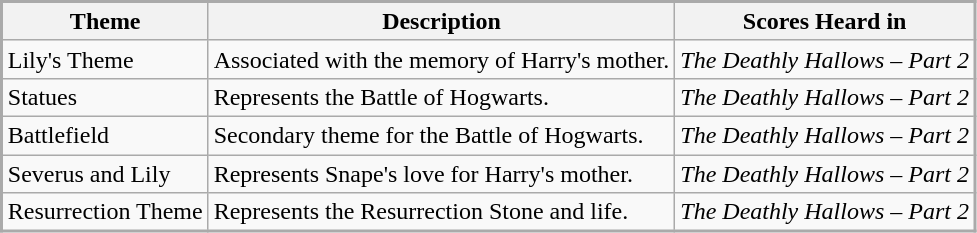<table class="wikitable" style="border:2px #aaa solid; font-size:100%;">
<tr>
<th>Theme</th>
<th>Description</th>
<th>Scores Heard in</th>
</tr>
<tr>
<td>Lily's Theme</td>
<td>Associated with the memory of Harry's mother.</td>
<td><em>The Deathly Hallows – Part 2</em></td>
</tr>
<tr>
<td>Statues</td>
<td>Represents the Battle of Hogwarts.</td>
<td><em>The Deathly Hallows – Part 2</em></td>
</tr>
<tr>
<td>Battlefield</td>
<td>Secondary theme for the Battle of Hogwarts.</td>
<td><em>The Deathly Hallows – Part 2</em></td>
</tr>
<tr>
<td>Severus and Lily</td>
<td>Represents Snape's love for Harry's mother.</td>
<td><em>The Deathly Hallows – Part 2</em></td>
</tr>
<tr>
<td>Resurrection Theme</td>
<td>Represents the Resurrection Stone and life.</td>
<td><em>The Deathly Hallows – Part 2</em></td>
</tr>
</table>
